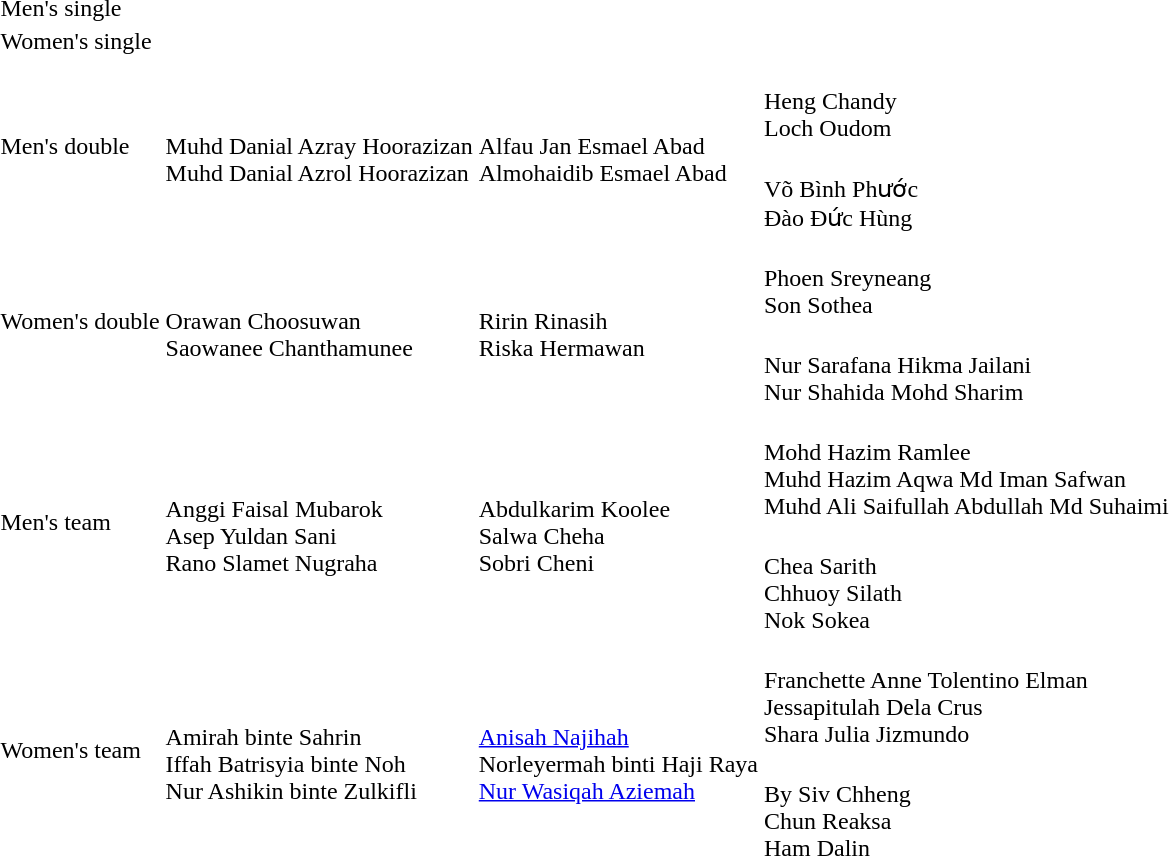<table>
<tr>
<td rowspan=2>Men's single</td>
<td rowspan=2></td>
<td rowspan=2></td>
<td></td>
</tr>
<tr>
<td></td>
</tr>
<tr>
<td rowspan=2>Women's single</td>
<td rowspan=2></td>
<td rowspan=2></td>
<td></td>
</tr>
<tr>
<td></td>
</tr>
<tr>
<td rowspan=2>Men's double</td>
<td rowspan=2 nowrap><br>Muhd Danial Azray Hoorazizan<br>Muhd Danial Azrol Hoorazizan</td>
<td rowspan=2><br>Alfau Jan Esmael Abad<br>Almohaidib Esmael Abad</td>
<td><br>Heng Chandy<br>Loch Oudom</td>
</tr>
<tr>
<td><br>Võ Bình Phước<br>Đào Đức Hùng</td>
</tr>
<tr>
<td rowspan=2>Women's double</td>
<td rowspan=2><br>Orawan Choosuwan<br>Saowanee Chanthamunee</td>
<td rowspan=2><br>Ririn Rinasih<br>Riska Hermawan</td>
<td><br>Phoen Sreyneang<br>Son Sothea</td>
</tr>
<tr>
<td><br>Nur Sarafana Hikma Jailani<br>Nur Shahida Mohd Sharim</td>
</tr>
<tr>
<td rowspan=2>Men's team</td>
<td rowspan=2><br>Anggi Faisal Mubarok<br>Asep Yuldan Sani<br>Rano Slamet Nugraha</td>
<td rowspan=2><br>Abdulkarim Koolee<br>Salwa Cheha<br>Sobri Cheni</td>
<td nowrap><br>Mohd Hazim Ramlee<br>Muhd Hazim Aqwa Md Iman Safwan<br>Muhd Ali Saifullah Abdullah Md Suhaimi</td>
</tr>
<tr>
<td><br>Chea Sarith<br>Chhuoy Silath<br>Nok Sokea</td>
</tr>
<tr>
<td rowspan=2>Women's team</td>
<td rowspan=2><br>Amirah binte Sahrin<br>Iffah Batrisyia binte Noh<br>Nur Ashikin binte Zulkifli</td>
<td rowspan=2 nowrap><br><a href='#'>Anisah Najihah</a><br>Norleyermah binti Haji Raya<br><a href='#'>Nur Wasiqah Aziemah</a></td>
<td><br>Franchette Anne Tolentino Elman<br>Jessapitulah Dela Crus<br>Shara Julia Jizmundo</td>
</tr>
<tr>
<td><br>By Siv Chheng<br>Chun Reaksa<br>Ham Dalin</td>
</tr>
<tr>
</tr>
</table>
